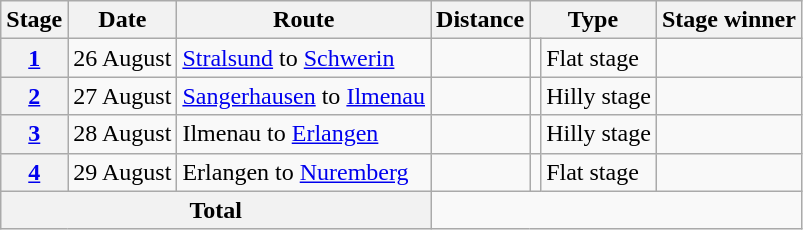<table class="wikitable">
<tr>
<th scope="col">Stage</th>
<th scope="col">Date</th>
<th scope="col">Route</th>
<th scope="col">Distance</th>
<th scope="col" colspan="2">Type</th>
<th scope="col">Stage winner</th>
</tr>
<tr>
<th scope="row" style="text-align:center;"><a href='#'>1</a></th>
<td style="text-align:center;">26 August</td>
<td><a href='#'>Stralsund</a> to <a href='#'>Schwerin</a></td>
<td style="text-align:center;"></td>
<td></td>
<td>Flat stage</td>
<td></td>
</tr>
<tr>
<th scope="row" style="text-align:center;"><a href='#'>2</a></th>
<td style="text-align:center;">27 August</td>
<td><a href='#'>Sangerhausen</a> to <a href='#'>Ilmenau</a></td>
<td style="text-align:center;"></td>
<td></td>
<td>Hilly stage</td>
<td></td>
</tr>
<tr>
<th scope="row" style="text-align:center;"><a href='#'>3</a></th>
<td style="text-align:center;">28 August</td>
<td>Ilmenau to <a href='#'>Erlangen</a></td>
<td style="text-align:center;"></td>
<td></td>
<td>Hilly stage</td>
<td></td>
</tr>
<tr>
<th scope="row" style="text-align:center;"><a href='#'>4</a></th>
<td style="text-align:center;">29 August</td>
<td>Erlangen to <a href='#'>Nuremberg</a></td>
<td style="text-align:center;"></td>
<td></td>
<td>Flat stage</td>
<td></td>
</tr>
<tr>
<th colspan="3">Total</th>
<td colspan="4" align="center"></td>
</tr>
</table>
